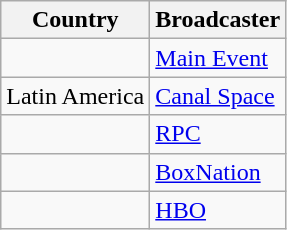<table class="wikitable">
<tr>
<th align=center>Country</th>
<th align=center>Broadcaster</th>
</tr>
<tr>
<td></td>
<td><a href='#'>Main Event</a></td>
</tr>
<tr>
<td>Latin America</td>
<td><a href='#'>Canal Space</a></td>
</tr>
<tr>
<td></td>
<td><a href='#'>RPC</a></td>
</tr>
<tr>
<td></td>
<td><a href='#'>BoxNation</a></td>
</tr>
<tr>
<td></td>
<td><a href='#'>HBO</a></td>
</tr>
</table>
